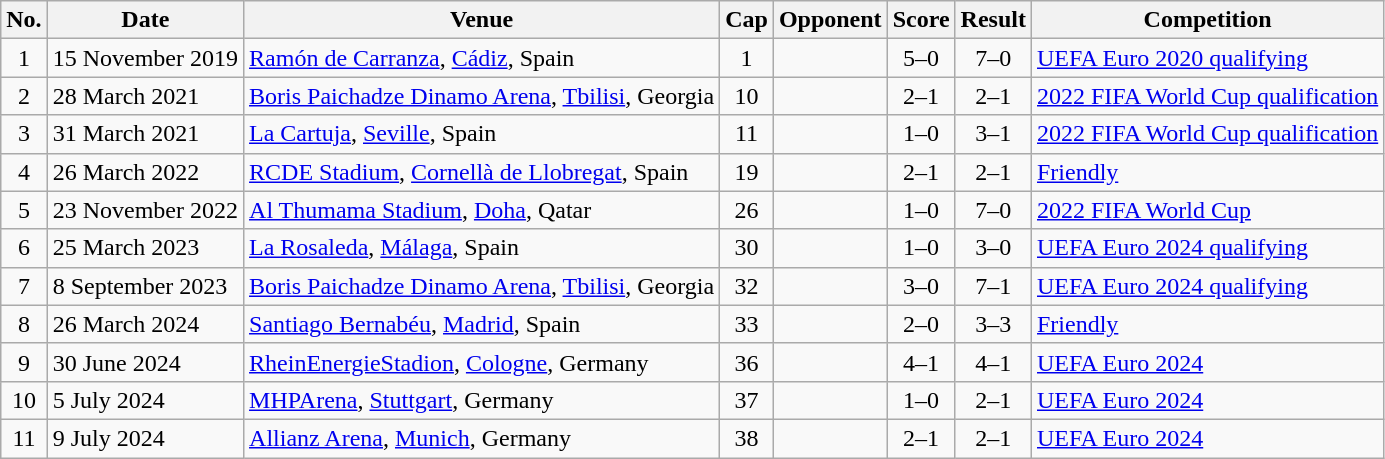<table class="wikitable sortable">
<tr>
<th>No.</th>
<th>Date</th>
<th>Venue</th>
<th>Cap</th>
<th>Opponent</th>
<th>Score</th>
<th>Result</th>
<th>Competition</th>
</tr>
<tr>
<td align=center>1</td>
<td>15 November 2019</td>
<td><a href='#'>Ramón de Carranza</a>, <a href='#'>Cádiz</a>, Spain</td>
<td align=center>1</td>
<td></td>
<td align=center>5–0</td>
<td align=center>7–0</td>
<td><a href='#'>UEFA Euro 2020 qualifying</a></td>
</tr>
<tr>
<td align=center>2</td>
<td>28 March 2021</td>
<td><a href='#'>Boris Paichadze Dinamo Arena</a>, <a href='#'>Tbilisi</a>, Georgia</td>
<td align=center>10</td>
<td></td>
<td align=center>2–1</td>
<td align=center>2–1</td>
<td><a href='#'>2022 FIFA World Cup qualification</a></td>
</tr>
<tr>
<td align=center>3</td>
<td>31 March 2021</td>
<td><a href='#'>La Cartuja</a>, <a href='#'>Seville</a>, Spain</td>
<td align=center>11</td>
<td></td>
<td align=center>1–0</td>
<td align=center>3–1</td>
<td><a href='#'>2022 FIFA World Cup qualification</a></td>
</tr>
<tr>
<td align=center>4</td>
<td>26 March 2022</td>
<td><a href='#'>RCDE Stadium</a>, <a href='#'>Cornellà de Llobregat</a>, Spain</td>
<td align=center>19</td>
<td></td>
<td align=center>2–1</td>
<td align=center>2–1</td>
<td><a href='#'>Friendly</a></td>
</tr>
<tr>
<td align=center>5</td>
<td>23 November 2022</td>
<td><a href='#'>Al Thumama Stadium</a>, <a href='#'>Doha</a>, Qatar</td>
<td align=center>26</td>
<td></td>
<td align=center>1–0</td>
<td align=center>7–0</td>
<td><a href='#'>2022 FIFA World Cup</a></td>
</tr>
<tr>
<td align=center>6</td>
<td>25 March 2023</td>
<td><a href='#'>La Rosaleda</a>, <a href='#'>Málaga</a>, Spain</td>
<td align=center>30</td>
<td></td>
<td align=center>1–0</td>
<td align=center>3–0</td>
<td><a href='#'>UEFA Euro 2024 qualifying</a></td>
</tr>
<tr>
<td align=center>7</td>
<td>8 September 2023</td>
<td><a href='#'>Boris Paichadze Dinamo Arena</a>, <a href='#'>Tbilisi</a>, Georgia</td>
<td align=center>32</td>
<td></td>
<td align=center>3–0</td>
<td align=center>7–1</td>
<td><a href='#'>UEFA Euro 2024 qualifying</a></td>
</tr>
<tr>
<td align=center>8</td>
<td>26 March 2024</td>
<td><a href='#'>Santiago Bernabéu</a>, <a href='#'>Madrid</a>, Spain</td>
<td align=center>33</td>
<td></td>
<td align=center>2–0</td>
<td align=center>3–3</td>
<td><a href='#'>Friendly</a></td>
</tr>
<tr>
<td align=center>9</td>
<td>30 June 2024</td>
<td><a href='#'>RheinEnergieStadion</a>, <a href='#'>Cologne</a>, Germany</td>
<td align=center>36</td>
<td></td>
<td align=center>4–1</td>
<td align=center>4–1</td>
<td><a href='#'>UEFA Euro 2024</a></td>
</tr>
<tr>
<td align=center>10</td>
<td>5 July 2024</td>
<td><a href='#'>MHPArena</a>, <a href='#'>Stuttgart</a>, Germany</td>
<td align=center>37</td>
<td></td>
<td align=center>1–0</td>
<td align=center>2–1 </td>
<td><a href='#'>UEFA Euro 2024</a></td>
</tr>
<tr>
<td align=center>11</td>
<td>9 July 2024</td>
<td><a href='#'>Allianz Arena</a>, <a href='#'>Munich</a>, Germany</td>
<td align=center>38</td>
<td></td>
<td align=center>2–1</td>
<td align=center>2–1</td>
<td><a href='#'>UEFA Euro 2024</a></td>
</tr>
</table>
